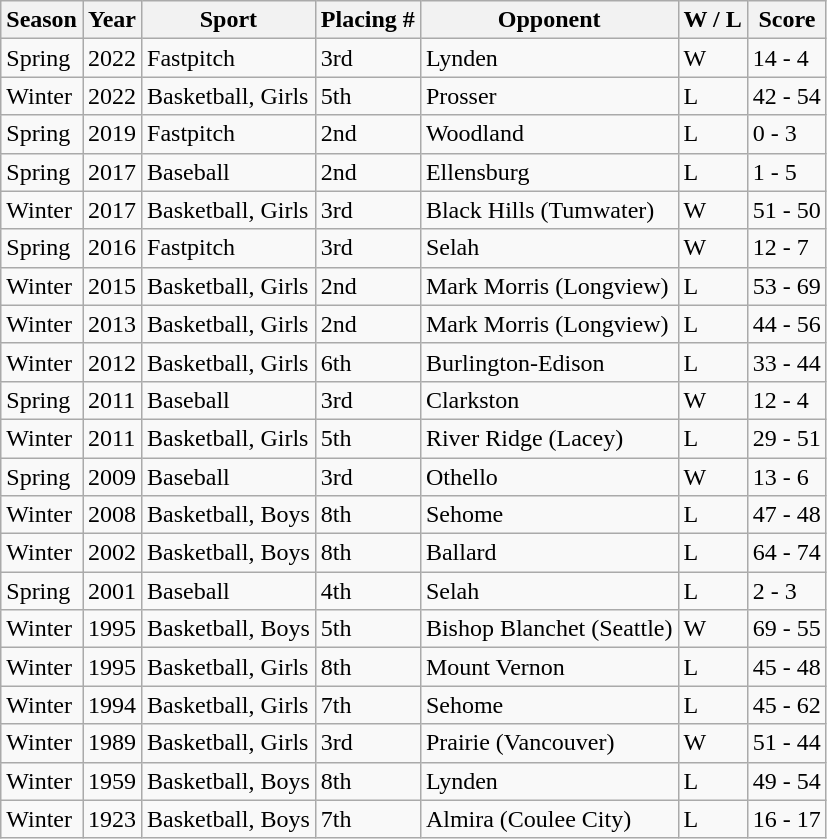<table class="wikitable">
<tr>
<th>Season</th>
<th>Year</th>
<th>Sport</th>
<th>Placing #</th>
<th>Opponent</th>
<th>W / L</th>
<th>Score</th>
</tr>
<tr>
<td>Spring</td>
<td>2022</td>
<td>Fastpitch</td>
<td>3rd</td>
<td>Lynden</td>
<td>W</td>
<td>14 - 4</td>
</tr>
<tr>
<td>Winter</td>
<td>2022</td>
<td>Basketball, Girls</td>
<td>5th</td>
<td>Prosser</td>
<td>L</td>
<td>42 - 54</td>
</tr>
<tr>
<td>Spring</td>
<td>2019</td>
<td>Fastpitch</td>
<td>2nd</td>
<td>Woodland</td>
<td>L</td>
<td>0 - 3</td>
</tr>
<tr>
<td>Spring</td>
<td>2017</td>
<td>Baseball</td>
<td>2nd</td>
<td>Ellensburg</td>
<td>L</td>
<td>1 - 5</td>
</tr>
<tr>
<td>Winter</td>
<td>2017</td>
<td>Basketball, Girls</td>
<td>3rd</td>
<td>Black Hills (Tumwater)</td>
<td>W</td>
<td>51 - 50</td>
</tr>
<tr>
<td>Spring</td>
<td>2016</td>
<td>Fastpitch</td>
<td>3rd</td>
<td>Selah</td>
<td>W</td>
<td>12 - 7</td>
</tr>
<tr>
<td>Winter</td>
<td>2015</td>
<td>Basketball, Girls</td>
<td>2nd</td>
<td>Mark Morris (Longview)</td>
<td>L</td>
<td>53 - 69</td>
</tr>
<tr>
<td>Winter</td>
<td>2013</td>
<td>Basketball, Girls</td>
<td>2nd</td>
<td>Mark Morris (Longview)</td>
<td>L</td>
<td>44 - 56</td>
</tr>
<tr>
<td>Winter</td>
<td>2012</td>
<td>Basketball, Girls</td>
<td>6th</td>
<td>Burlington-Edison</td>
<td>L</td>
<td>33 - 44</td>
</tr>
<tr>
<td>Spring</td>
<td>2011</td>
<td>Baseball</td>
<td>3rd</td>
<td>Clarkston</td>
<td>W</td>
<td>12 - 4</td>
</tr>
<tr>
<td>Winter</td>
<td>2011</td>
<td>Basketball, Girls</td>
<td>5th</td>
<td>River Ridge (Lacey)</td>
<td>L</td>
<td>29 - 51</td>
</tr>
<tr>
<td>Spring</td>
<td>2009</td>
<td>Baseball</td>
<td>3rd</td>
<td>Othello</td>
<td>W</td>
<td>13 - 6</td>
</tr>
<tr>
<td>Winter</td>
<td>2008</td>
<td>Basketball, Boys</td>
<td>8th</td>
<td>Sehome</td>
<td>L</td>
<td>47 - 48</td>
</tr>
<tr>
<td>Winter</td>
<td>2002</td>
<td>Basketball, Boys</td>
<td>8th</td>
<td>Ballard</td>
<td>L</td>
<td>64 - 74</td>
</tr>
<tr>
<td>Spring</td>
<td>2001</td>
<td>Baseball</td>
<td>4th</td>
<td>Selah</td>
<td>L</td>
<td>2 - 3</td>
</tr>
<tr>
<td>Winter</td>
<td>1995</td>
<td>Basketball, Boys</td>
<td>5th</td>
<td>Bishop Blanchet (Seattle)</td>
<td>W</td>
<td>69 - 55</td>
</tr>
<tr>
<td>Winter</td>
<td>1995</td>
<td>Basketball, Girls</td>
<td>8th</td>
<td>Mount Vernon</td>
<td>L</td>
<td>45 - 48</td>
</tr>
<tr>
<td>Winter</td>
<td>1994</td>
<td>Basketball, Girls</td>
<td>7th</td>
<td>Sehome</td>
<td>L</td>
<td>45 - 62</td>
</tr>
<tr>
<td>Winter</td>
<td>1989</td>
<td>Basketball, Girls</td>
<td>3rd</td>
<td>Prairie (Vancouver)</td>
<td>W</td>
<td>51 - 44</td>
</tr>
<tr>
<td>Winter</td>
<td>1959</td>
<td>Basketball, Boys</td>
<td>8th</td>
<td>Lynden</td>
<td>L</td>
<td>49 - 54</td>
</tr>
<tr>
<td>Winter</td>
<td>1923</td>
<td>Basketball, Boys</td>
<td>7th</td>
<td>Almira (Coulee City)</td>
<td>L</td>
<td>16 - 17</td>
</tr>
</table>
